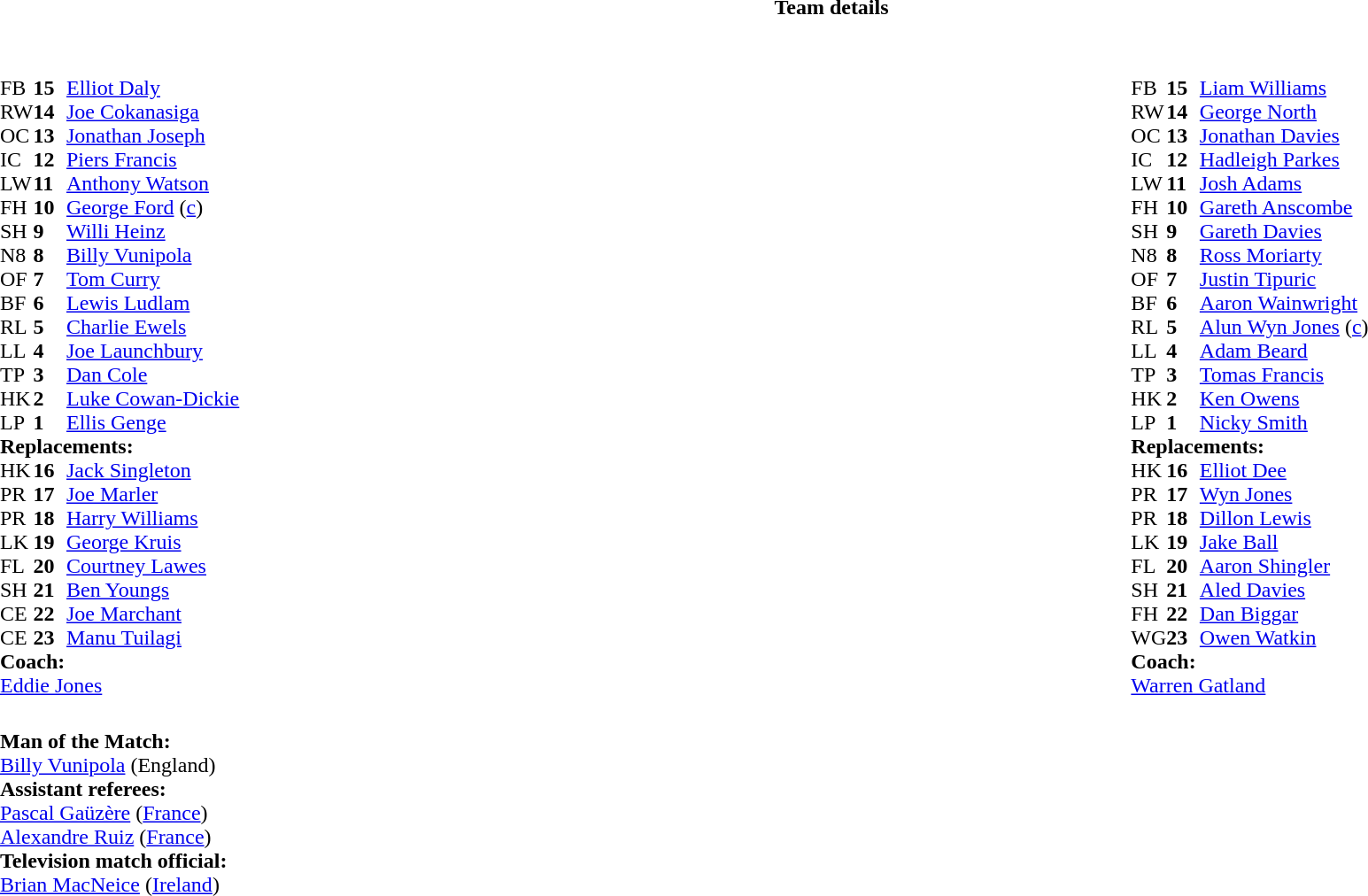<table border="0" style="width:100%;" class="collapsible collapsed">
<tr>
<th>Team details</th>
</tr>
<tr>
<td><br><table style="width:100%;">
<tr>
<td style="vertical-align:top; width:50%;"><br><table style="font-size: 100%" cellspacing="0" cellpadding="0">
<tr>
<th width="25"></th>
<th width="25"></th>
</tr>
<tr>
<td>FB</td>
<td><strong>15</strong></td>
<td><a href='#'>Elliot Daly</a></td>
</tr>
<tr>
<td>RW</td>
<td><strong>14</strong></td>
<td><a href='#'>Joe Cokanasiga</a></td>
</tr>
<tr>
<td>OC</td>
<td><strong>13</strong></td>
<td><a href='#'>Jonathan Joseph</a></td>
<td></td>
<td></td>
</tr>
<tr>
<td>IC</td>
<td><strong>12</strong></td>
<td><a href='#'>Piers Francis</a></td>
<td></td>
<td></td>
</tr>
<tr>
<td>LW</td>
<td><strong>11</strong></td>
<td><a href='#'>Anthony Watson</a></td>
</tr>
<tr>
<td>FH</td>
<td><strong>10</strong></td>
<td><a href='#'>George Ford</a> (<a href='#'>c</a>)</td>
</tr>
<tr>
<td>SH</td>
<td><strong>9</strong></td>
<td><a href='#'>Willi Heinz</a></td>
<td></td>
<td></td>
</tr>
<tr>
<td>N8</td>
<td><strong>8</strong></td>
<td><a href='#'>Billy Vunipola</a></td>
</tr>
<tr>
<td>OF</td>
<td><strong>7</strong></td>
<td><a href='#'>Tom Curry</a></td>
<td></td>
<td></td>
</tr>
<tr>
<td>BF</td>
<td><strong>6</strong></td>
<td><a href='#'>Lewis Ludlam</a></td>
<td></td>
<td></td>
</tr>
<tr>
<td>RL</td>
<td><strong>5</strong></td>
<td><a href='#'>Charlie Ewels</a></td>
</tr>
<tr>
<td>LL</td>
<td><strong>4</strong></td>
<td><a href='#'>Joe Launchbury</a></td>
<td></td>
<td></td>
</tr>
<tr>
<td>TP</td>
<td><strong>3</strong></td>
<td><a href='#'>Dan Cole</a></td>
<td></td>
<td></td>
</tr>
<tr>
<td>HK</td>
<td><strong>2</strong></td>
<td><a href='#'>Luke Cowan-Dickie</a></td>
</tr>
<tr>
<td>LP</td>
<td><strong>1</strong></td>
<td><a href='#'>Ellis Genge</a></td>
</tr>
<tr>
<td colspan="3"><strong>Replacements:</strong></td>
</tr>
<tr>
<td>HK</td>
<td><strong>16</strong></td>
<td><a href='#'>Jack Singleton</a></td>
<td></td>
<td></td>
</tr>
<tr>
<td>PR</td>
<td><strong>17</strong></td>
<td><a href='#'>Joe Marler</a></td>
</tr>
<tr>
<td>PR</td>
<td><strong>18</strong></td>
<td><a href='#'>Harry Williams</a></td>
<td></td>
<td></td>
</tr>
<tr>
<td>LK</td>
<td><strong>19</strong></td>
<td><a href='#'>George Kruis</a></td>
<td></td>
<td></td>
</tr>
<tr>
<td>FL</td>
<td><strong>20</strong></td>
<td><a href='#'>Courtney Lawes</a></td>
<td></td>
<td></td>
</tr>
<tr>
<td>SH</td>
<td><strong>21</strong></td>
<td><a href='#'>Ben Youngs</a></td>
<td></td>
<td></td>
</tr>
<tr>
<td>CE</td>
<td><strong>22</strong></td>
<td><a href='#'>Joe Marchant</a></td>
<td></td>
<td></td>
</tr>
<tr>
<td>CE</td>
<td><strong>23</strong></td>
<td><a href='#'>Manu Tuilagi</a></td>
<td></td>
<td></td>
</tr>
<tr>
<td colspan="3"><strong>Coach:</strong></td>
</tr>
<tr>
<td colspan="4"> <a href='#'>Eddie Jones</a></td>
</tr>
</table>
</td>
<td style="vertical-align:top"></td>
<td style="vertical-align:top; width:50%;"><br><table cellspacing="0" cellpadding="0" style="font-size:100%; margin:auto;">
<tr>
<th width="25"></th>
<th width="25"></th>
</tr>
<tr>
<td>FB</td>
<td><strong>15</strong></td>
<td><a href='#'>Liam Williams</a></td>
</tr>
<tr>
<td>RW</td>
<td><strong>14</strong></td>
<td><a href='#'>George North</a></td>
</tr>
<tr>
<td>OC</td>
<td><strong>13</strong></td>
<td><a href='#'>Jonathan Davies</a></td>
</tr>
<tr>
<td>IC</td>
<td><strong>12</strong></td>
<td><a href='#'>Hadleigh Parkes</a></td>
<td></td>
<td></td>
</tr>
<tr>
<td>LW</td>
<td><strong>11</strong></td>
<td><a href='#'>Josh Adams</a></td>
</tr>
<tr>
<td>FH</td>
<td><strong>10</strong></td>
<td><a href='#'>Gareth Anscombe</a></td>
<td></td>
<td></td>
</tr>
<tr>
<td>SH</td>
<td><strong>9</strong></td>
<td><a href='#'>Gareth Davies</a></td>
<td></td>
<td></td>
</tr>
<tr>
<td>N8</td>
<td><strong>8</strong></td>
<td><a href='#'>Ross Moriarty</a></td>
</tr>
<tr>
<td>OF</td>
<td><strong>7</strong></td>
<td><a href='#'>Justin Tipuric</a></td>
<td></td>
<td></td>
</tr>
<tr>
<td>BF</td>
<td><strong>6</strong></td>
<td><a href='#'>Aaron Wainwright</a></td>
</tr>
<tr>
<td>RL</td>
<td><strong>5</strong></td>
<td><a href='#'>Alun Wyn Jones</a> (<a href='#'>c</a>)</td>
</tr>
<tr>
<td>LL</td>
<td><strong>4</strong></td>
<td><a href='#'>Adam Beard</a></td>
<td></td>
<td></td>
</tr>
<tr>
<td>TP</td>
<td><strong>3</strong></td>
<td><a href='#'>Tomas Francis</a></td>
<td></td>
<td></td>
</tr>
<tr>
<td>HK</td>
<td><strong>2</strong></td>
<td><a href='#'>Ken Owens</a></td>
<td></td>
<td></td>
</tr>
<tr>
<td>LP</td>
<td><strong>1</strong></td>
<td><a href='#'>Nicky Smith</a></td>
<td></td>
<td></td>
</tr>
<tr>
<td colspan="3"><strong>Replacements:</strong></td>
</tr>
<tr>
<td>HK</td>
<td><strong>16</strong></td>
<td><a href='#'>Elliot Dee</a></td>
<td></td>
<td></td>
</tr>
<tr>
<td>PR</td>
<td><strong>17</strong></td>
<td><a href='#'>Wyn Jones</a></td>
<td></td>
<td></td>
</tr>
<tr>
<td>PR</td>
<td><strong>18</strong></td>
<td><a href='#'>Dillon Lewis</a></td>
<td></td>
<td></td>
</tr>
<tr>
<td>LK</td>
<td><strong>19</strong></td>
<td><a href='#'>Jake Ball</a></td>
<td></td>
<td></td>
</tr>
<tr>
<td>FL</td>
<td><strong>20</strong></td>
<td><a href='#'>Aaron Shingler</a></td>
<td></td>
<td></td>
</tr>
<tr>
<td>SH</td>
<td><strong>21</strong></td>
<td><a href='#'>Aled Davies</a></td>
<td></td>
<td></td>
</tr>
<tr>
<td>FH</td>
<td><strong>22</strong></td>
<td><a href='#'>Dan Biggar</a></td>
<td></td>
<td></td>
</tr>
<tr>
<td>WG</td>
<td><strong>23</strong></td>
<td><a href='#'>Owen Watkin</a></td>
<td></td>
<td></td>
</tr>
<tr>
<td colspan="3"><strong>Coach:</strong></td>
</tr>
<tr>
<td colspan="4"> <a href='#'>Warren Gatland</a></td>
</tr>
</table>
</td>
</tr>
</table>
<table style="width:50%">
<tr>
<td><br><strong>Man of the Match:</strong>
<br><a href='#'>Billy Vunipola</a> (England)<br><strong>Assistant referees:</strong>
<br><a href='#'>Pascal Gaüzère</a> (<a href='#'>France</a>)
<br><a href='#'>Alexandre Ruiz</a> (<a href='#'>France</a>)
<br><strong>Television match official:</strong>
<br><a href='#'>Brian MacNeice</a> (<a href='#'>Ireland</a>)</td>
</tr>
</table>
</td>
</tr>
</table>
